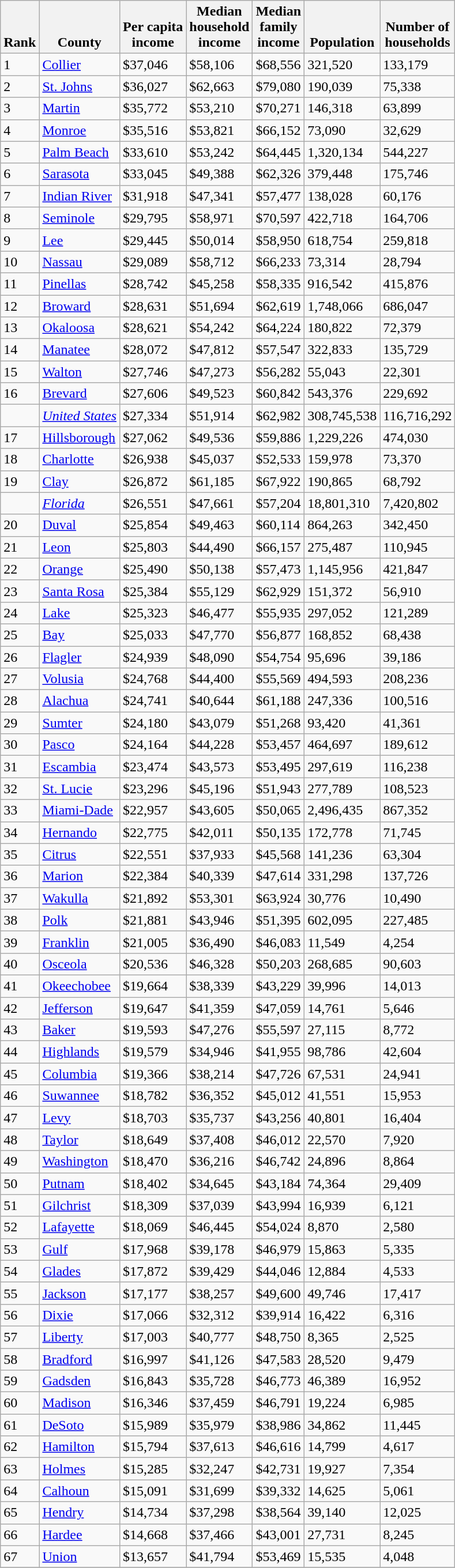<table class="wikitable sortable">
<tr valign=bottom>
<th>Rank</th>
<th>County</th>
<th>Per capita<br>income</th>
<th>Median<br>household<br>income</th>
<th>Median<br>family<br>income</th>
<th>Population</th>
<th>Number of<br>households</th>
</tr>
<tr>
<td>1</td>
<td><a href='#'>Collier</a></td>
<td>$37,046</td>
<td>$58,106</td>
<td>$68,556</td>
<td>321,520</td>
<td>133,179</td>
</tr>
<tr>
<td>2</td>
<td><a href='#'>St. Johns</a></td>
<td>$36,027</td>
<td>$62,663</td>
<td>$79,080</td>
<td>190,039</td>
<td>75,338</td>
</tr>
<tr>
<td>3</td>
<td><a href='#'>Martin</a></td>
<td>$35,772</td>
<td>$53,210</td>
<td>$70,271</td>
<td>146,318</td>
<td>63,899</td>
</tr>
<tr>
<td>4</td>
<td><a href='#'>Monroe</a></td>
<td>$35,516</td>
<td>$53,821</td>
<td>$66,152</td>
<td>73,090</td>
<td>32,629</td>
</tr>
<tr>
<td>5</td>
<td><a href='#'>Palm Beach</a></td>
<td>$33,610</td>
<td>$53,242</td>
<td>$64,445</td>
<td>1,320,134</td>
<td>544,227</td>
</tr>
<tr>
<td>6</td>
<td><a href='#'>Sarasota</a></td>
<td>$33,045</td>
<td>$49,388</td>
<td>$62,326</td>
<td>379,448</td>
<td>175,746</td>
</tr>
<tr>
<td>7</td>
<td><a href='#'>Indian River</a></td>
<td>$31,918</td>
<td>$47,341</td>
<td>$57,477</td>
<td>138,028</td>
<td>60,176</td>
</tr>
<tr>
<td>8</td>
<td><a href='#'>Seminole</a></td>
<td>$29,795</td>
<td>$58,971</td>
<td>$70,597</td>
<td>422,718</td>
<td>164,706</td>
</tr>
<tr>
<td>9</td>
<td><a href='#'>Lee</a></td>
<td>$29,445</td>
<td>$50,014</td>
<td>$58,950</td>
<td>618,754</td>
<td>259,818</td>
</tr>
<tr>
<td>10</td>
<td><a href='#'>Nassau</a></td>
<td>$29,089</td>
<td>$58,712</td>
<td>$66,233</td>
<td>73,314</td>
<td>28,794</td>
</tr>
<tr>
<td>11</td>
<td><a href='#'>Pinellas</a></td>
<td>$28,742</td>
<td>$45,258</td>
<td>$58,335</td>
<td>916,542</td>
<td>415,876</td>
</tr>
<tr>
<td>12</td>
<td><a href='#'>Broward</a></td>
<td>$28,631</td>
<td>$51,694</td>
<td>$62,619</td>
<td>1,748,066</td>
<td>686,047</td>
</tr>
<tr>
<td>13</td>
<td><a href='#'>Okaloosa</a></td>
<td>$28,621</td>
<td>$54,242</td>
<td>$64,224</td>
<td>180,822</td>
<td>72,379</td>
</tr>
<tr>
<td>14</td>
<td><a href='#'>Manatee</a></td>
<td>$28,072</td>
<td>$47,812</td>
<td>$57,547</td>
<td>322,833</td>
<td>135,729</td>
</tr>
<tr>
<td>15</td>
<td><a href='#'>Walton</a></td>
<td>$27,746</td>
<td>$47,273</td>
<td>$56,282</td>
<td>55,043</td>
<td>22,301</td>
</tr>
<tr>
<td>16</td>
<td><a href='#'>Brevard</a></td>
<td>$27,606</td>
<td>$49,523</td>
<td>$60,842</td>
<td>543,376</td>
<td>229,692</td>
</tr>
<tr>
<td></td>
<td><em><a href='#'>United States</a></em></td>
<td>$27,334</td>
<td>$51,914</td>
<td>$62,982</td>
<td>308,745,538</td>
<td>116,716,292</td>
</tr>
<tr>
<td>17</td>
<td><a href='#'>Hillsborough</a></td>
<td>$27,062</td>
<td>$49,536</td>
<td>$59,886</td>
<td>1,229,226</td>
<td>474,030</td>
</tr>
<tr>
<td>18</td>
<td><a href='#'>Charlotte</a></td>
<td>$26,938</td>
<td>$45,037</td>
<td>$52,533</td>
<td>159,978</td>
<td>73,370</td>
</tr>
<tr>
<td>19</td>
<td><a href='#'>Clay</a></td>
<td>$26,872</td>
<td>$61,185</td>
<td>$67,922</td>
<td>190,865</td>
<td>68,792</td>
</tr>
<tr>
<td></td>
<td><em><a href='#'>Florida</a></em></td>
<td>$26,551</td>
<td>$47,661</td>
<td>$57,204</td>
<td>18,801,310</td>
<td>7,420,802</td>
</tr>
<tr>
<td>20</td>
<td><a href='#'>Duval</a></td>
<td>$25,854</td>
<td>$49,463</td>
<td>$60,114</td>
<td>864,263</td>
<td>342,450</td>
</tr>
<tr>
<td>21</td>
<td><a href='#'>Leon</a></td>
<td>$25,803</td>
<td>$44,490</td>
<td>$66,157</td>
<td>275,487</td>
<td>110,945</td>
</tr>
<tr>
<td>22</td>
<td><a href='#'>Orange</a></td>
<td>$25,490</td>
<td>$50,138</td>
<td>$57,473</td>
<td>1,145,956</td>
<td>421,847</td>
</tr>
<tr>
<td>23</td>
<td><a href='#'>Santa Rosa</a></td>
<td>$25,384</td>
<td>$55,129</td>
<td>$62,929</td>
<td>151,372</td>
<td>56,910</td>
</tr>
<tr>
<td>24</td>
<td><a href='#'>Lake</a></td>
<td>$25,323</td>
<td>$46,477</td>
<td>$55,935</td>
<td>297,052</td>
<td>121,289</td>
</tr>
<tr>
<td>25</td>
<td><a href='#'>Bay</a></td>
<td>$25,033</td>
<td>$47,770</td>
<td>$56,877</td>
<td>168,852</td>
<td>68,438</td>
</tr>
<tr>
<td>26</td>
<td><a href='#'>Flagler</a></td>
<td>$24,939</td>
<td>$48,090</td>
<td>$54,754</td>
<td>95,696</td>
<td>39,186</td>
</tr>
<tr>
<td>27</td>
<td><a href='#'>Volusia</a></td>
<td>$24,768</td>
<td>$44,400</td>
<td>$55,569</td>
<td>494,593</td>
<td>208,236</td>
</tr>
<tr>
<td>28</td>
<td><a href='#'>Alachua</a></td>
<td>$24,741</td>
<td>$40,644</td>
<td>$61,188</td>
<td>247,336</td>
<td>100,516</td>
</tr>
<tr>
<td>29</td>
<td><a href='#'>Sumter</a></td>
<td>$24,180</td>
<td>$43,079</td>
<td>$51,268</td>
<td>93,420</td>
<td>41,361</td>
</tr>
<tr>
<td>30</td>
<td><a href='#'>Pasco</a></td>
<td>$24,164</td>
<td>$44,228</td>
<td>$53,457</td>
<td>464,697</td>
<td>189,612</td>
</tr>
<tr>
<td>31</td>
<td><a href='#'>Escambia</a></td>
<td>$23,474</td>
<td>$43,573</td>
<td>$53,495</td>
<td>297,619</td>
<td>116,238</td>
</tr>
<tr>
<td>32</td>
<td><a href='#'>St. Lucie</a></td>
<td>$23,296</td>
<td>$45,196</td>
<td>$51,943</td>
<td>277,789</td>
<td>108,523</td>
</tr>
<tr>
<td>33</td>
<td><a href='#'>Miami-Dade</a></td>
<td>$22,957</td>
<td>$43,605</td>
<td>$50,065</td>
<td>2,496,435</td>
<td>867,352</td>
</tr>
<tr>
<td>34</td>
<td><a href='#'>Hernando</a></td>
<td>$22,775</td>
<td>$42,011</td>
<td>$50,135</td>
<td>172,778</td>
<td>71,745</td>
</tr>
<tr>
<td>35</td>
<td><a href='#'>Citrus</a></td>
<td>$22,551</td>
<td>$37,933</td>
<td>$45,568</td>
<td>141,236</td>
<td>63,304</td>
</tr>
<tr>
<td>36</td>
<td><a href='#'>Marion</a></td>
<td>$22,384</td>
<td>$40,339</td>
<td>$47,614</td>
<td>331,298</td>
<td>137,726</td>
</tr>
<tr>
<td>37</td>
<td><a href='#'>Wakulla</a></td>
<td>$21,892</td>
<td>$53,301</td>
<td>$63,924</td>
<td>30,776</td>
<td>10,490</td>
</tr>
<tr>
<td>38</td>
<td><a href='#'>Polk</a></td>
<td>$21,881</td>
<td>$43,946</td>
<td>$51,395</td>
<td>602,095</td>
<td>227,485</td>
</tr>
<tr>
<td>39</td>
<td><a href='#'>Franklin</a></td>
<td>$21,005</td>
<td>$36,490</td>
<td>$46,083</td>
<td>11,549</td>
<td>4,254</td>
</tr>
<tr>
<td>40</td>
<td><a href='#'>Osceola</a></td>
<td>$20,536</td>
<td>$46,328</td>
<td>$50,203</td>
<td>268,685</td>
<td>90,603</td>
</tr>
<tr>
<td>41</td>
<td><a href='#'>Okeechobee</a></td>
<td>$19,664</td>
<td>$38,339</td>
<td>$43,229</td>
<td>39,996</td>
<td>14,013</td>
</tr>
<tr>
<td>42</td>
<td><a href='#'>Jefferson</a></td>
<td>$19,647</td>
<td>$41,359</td>
<td>$47,059</td>
<td>14,761</td>
<td>5,646</td>
</tr>
<tr>
<td>43</td>
<td><a href='#'>Baker</a></td>
<td>$19,593</td>
<td>$47,276</td>
<td>$55,597</td>
<td>27,115</td>
<td>8,772</td>
</tr>
<tr>
<td>44</td>
<td><a href='#'>Highlands</a></td>
<td>$19,579</td>
<td>$34,946</td>
<td>$41,955</td>
<td>98,786</td>
<td>42,604</td>
</tr>
<tr>
<td>45</td>
<td><a href='#'>Columbia</a></td>
<td>$19,366</td>
<td>$38,214</td>
<td>$47,726</td>
<td>67,531</td>
<td>24,941</td>
</tr>
<tr>
<td>46</td>
<td><a href='#'>Suwannee</a></td>
<td>$18,782</td>
<td>$36,352</td>
<td>$45,012</td>
<td>41,551</td>
<td>15,953</td>
</tr>
<tr>
<td>47</td>
<td><a href='#'>Levy</a></td>
<td>$18,703</td>
<td>$35,737</td>
<td>$43,256</td>
<td>40,801</td>
<td>16,404</td>
</tr>
<tr>
<td>48</td>
<td><a href='#'>Taylor</a></td>
<td>$18,649</td>
<td>$37,408</td>
<td>$46,012</td>
<td>22,570</td>
<td>7,920</td>
</tr>
<tr>
<td>49</td>
<td><a href='#'>Washington</a></td>
<td>$18,470</td>
<td>$36,216</td>
<td>$46,742</td>
<td>24,896</td>
<td>8,864</td>
</tr>
<tr>
<td>50</td>
<td><a href='#'>Putnam</a></td>
<td>$18,402</td>
<td>$34,645</td>
<td>$43,184</td>
<td>74,364</td>
<td>29,409</td>
</tr>
<tr>
<td>51</td>
<td><a href='#'>Gilchrist</a></td>
<td>$18,309</td>
<td>$37,039</td>
<td>$43,994</td>
<td>16,939</td>
<td>6,121</td>
</tr>
<tr>
<td>52</td>
<td><a href='#'>Lafayette</a></td>
<td>$18,069</td>
<td>$46,445</td>
<td>$54,024</td>
<td>8,870</td>
<td>2,580</td>
</tr>
<tr>
<td>53</td>
<td><a href='#'>Gulf</a></td>
<td>$17,968</td>
<td>$39,178</td>
<td>$46,979</td>
<td>15,863</td>
<td>5,335</td>
</tr>
<tr>
<td>54</td>
<td><a href='#'>Glades</a></td>
<td>$17,872</td>
<td>$39,429</td>
<td>$44,046</td>
<td>12,884</td>
<td>4,533</td>
</tr>
<tr>
<td>55</td>
<td><a href='#'>Jackson</a></td>
<td>$17,177</td>
<td>$38,257</td>
<td>$49,600</td>
<td>49,746</td>
<td>17,417</td>
</tr>
<tr>
<td>56</td>
<td><a href='#'>Dixie</a></td>
<td>$17,066</td>
<td>$32,312</td>
<td>$39,914</td>
<td>16,422</td>
<td>6,316</td>
</tr>
<tr>
<td>57</td>
<td><a href='#'>Liberty</a></td>
<td>$17,003</td>
<td>$40,777</td>
<td>$48,750</td>
<td>8,365</td>
<td>2,525</td>
</tr>
<tr>
<td>58</td>
<td><a href='#'>Bradford</a></td>
<td>$16,997</td>
<td>$41,126</td>
<td>$47,583</td>
<td>28,520</td>
<td>9,479</td>
</tr>
<tr>
<td>59</td>
<td><a href='#'>Gadsden</a></td>
<td>$16,843</td>
<td>$35,728</td>
<td>$46,773</td>
<td>46,389</td>
<td>16,952</td>
</tr>
<tr>
<td>60</td>
<td><a href='#'>Madison</a></td>
<td>$16,346</td>
<td>$37,459</td>
<td>$46,791</td>
<td>19,224</td>
<td>6,985</td>
</tr>
<tr>
<td>61</td>
<td><a href='#'>DeSoto</a></td>
<td>$15,989</td>
<td>$35,979</td>
<td>$38,986</td>
<td>34,862</td>
<td>11,445</td>
</tr>
<tr>
<td>62</td>
<td><a href='#'>Hamilton</a></td>
<td>$15,794</td>
<td>$37,613</td>
<td>$46,616</td>
<td>14,799</td>
<td>4,617</td>
</tr>
<tr>
<td>63</td>
<td><a href='#'>Holmes</a></td>
<td>$15,285</td>
<td>$32,247</td>
<td>$42,731</td>
<td>19,927</td>
<td>7,354</td>
</tr>
<tr>
<td>64</td>
<td><a href='#'>Calhoun</a></td>
<td>$15,091</td>
<td>$31,699</td>
<td>$39,332</td>
<td>14,625</td>
<td>5,061</td>
</tr>
<tr>
<td>65</td>
<td><a href='#'>Hendry</a></td>
<td>$14,734</td>
<td>$37,298</td>
<td>$38,564</td>
<td>39,140</td>
<td>12,025</td>
</tr>
<tr>
<td>66</td>
<td><a href='#'>Hardee</a></td>
<td>$14,668</td>
<td>$37,466</td>
<td>$43,001</td>
<td>27,731</td>
<td>8,245</td>
</tr>
<tr>
<td>67</td>
<td><a href='#'>Union</a></td>
<td>$13,657</td>
<td>$41,794</td>
<td>$53,469</td>
<td>15,535</td>
<td>4,048</td>
</tr>
<tr>
</tr>
</table>
